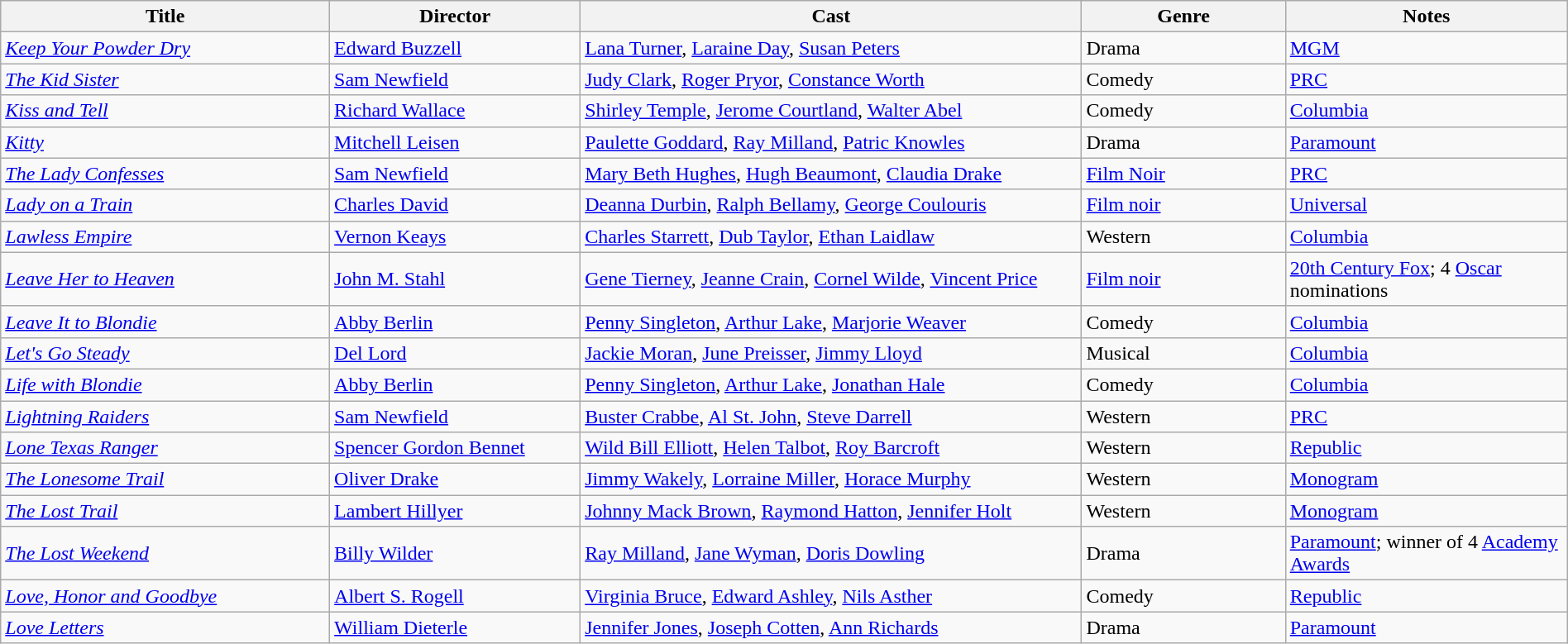<table class="wikitable" style="width:100%;">
<tr>
<th style="width:21%;">Title</th>
<th style="width:16%;">Director</th>
<th style="width:32%;">Cast</th>
<th style="width:13%;">Genre</th>
<th style="width:18%;">Notes</th>
</tr>
<tr>
<td><em><a href='#'>Keep Your Powder Dry</a></em></td>
<td><a href='#'>Edward Buzzell</a></td>
<td><a href='#'>Lana Turner</a>, <a href='#'>Laraine Day</a>, <a href='#'>Susan Peters</a></td>
<td>Drama</td>
<td><a href='#'>MGM</a></td>
</tr>
<tr>
<td><em><a href='#'>The Kid Sister</a></em></td>
<td><a href='#'>Sam Newfield</a></td>
<td><a href='#'>Judy Clark</a>, <a href='#'>Roger Pryor</a>, <a href='#'>Constance Worth</a></td>
<td>Comedy</td>
<td><a href='#'>PRC</a></td>
</tr>
<tr>
<td><em><a href='#'>Kiss and Tell</a></em></td>
<td><a href='#'>Richard Wallace</a></td>
<td><a href='#'>Shirley Temple</a>, <a href='#'>Jerome Courtland</a>, <a href='#'>Walter Abel</a></td>
<td>Comedy</td>
<td><a href='#'>Columbia</a></td>
</tr>
<tr>
<td><em><a href='#'>Kitty</a></em></td>
<td><a href='#'>Mitchell Leisen</a></td>
<td><a href='#'>Paulette Goddard</a>, <a href='#'>Ray Milland</a>, <a href='#'>Patric Knowles</a></td>
<td>Drama</td>
<td><a href='#'>Paramount</a></td>
</tr>
<tr>
<td><em><a href='#'>The Lady Confesses</a></em></td>
<td><a href='#'>Sam Newfield</a></td>
<td><a href='#'>Mary Beth Hughes</a>, <a href='#'>Hugh Beaumont</a>, <a href='#'>Claudia Drake</a></td>
<td><a href='#'>Film Noir</a></td>
<td><a href='#'>PRC</a></td>
</tr>
<tr>
<td><em><a href='#'>Lady on a Train</a></em></td>
<td><a href='#'>Charles David</a></td>
<td><a href='#'>Deanna Durbin</a>, <a href='#'>Ralph Bellamy</a>, <a href='#'>George Coulouris</a></td>
<td><a href='#'>Film noir</a></td>
<td><a href='#'>Universal</a></td>
</tr>
<tr>
<td><em><a href='#'>Lawless Empire</a></em></td>
<td><a href='#'>Vernon Keays</a></td>
<td><a href='#'>Charles Starrett</a>, <a href='#'>Dub Taylor</a>, <a href='#'>Ethan Laidlaw</a></td>
<td>Western</td>
<td><a href='#'>Columbia</a></td>
</tr>
<tr>
<td><em><a href='#'>Leave Her to Heaven</a></em></td>
<td><a href='#'>John M. Stahl</a></td>
<td><a href='#'>Gene Tierney</a>, <a href='#'>Jeanne Crain</a>, <a href='#'>Cornel Wilde</a>, <a href='#'>Vincent Price</a></td>
<td><a href='#'>Film noir</a></td>
<td><a href='#'>20th Century Fox</a>; 4 <a href='#'>Oscar</a> nominations</td>
</tr>
<tr>
<td><em><a href='#'>Leave It to Blondie</a></em></td>
<td><a href='#'>Abby Berlin</a></td>
<td><a href='#'>Penny Singleton</a>, <a href='#'>Arthur Lake</a>, <a href='#'>Marjorie Weaver</a></td>
<td>Comedy</td>
<td><a href='#'>Columbia</a></td>
</tr>
<tr>
<td><em><a href='#'>Let's Go Steady</a></em></td>
<td><a href='#'>Del Lord</a></td>
<td><a href='#'>Jackie Moran</a>, <a href='#'>June Preisser</a>, <a href='#'>Jimmy Lloyd</a></td>
<td>Musical</td>
<td><a href='#'>Columbia</a></td>
</tr>
<tr>
<td><em><a href='#'>Life with Blondie</a></em></td>
<td><a href='#'>Abby Berlin</a></td>
<td><a href='#'>Penny Singleton</a>, <a href='#'>Arthur Lake</a>, <a href='#'>Jonathan Hale</a></td>
<td>Comedy</td>
<td><a href='#'>Columbia</a></td>
</tr>
<tr>
<td><em><a href='#'>Lightning Raiders</a></em></td>
<td><a href='#'>Sam Newfield</a></td>
<td><a href='#'>Buster Crabbe</a>, <a href='#'>Al St. John</a>, <a href='#'>Steve Darrell</a></td>
<td>Western</td>
<td><a href='#'>PRC</a></td>
</tr>
<tr>
<td><em><a href='#'>Lone Texas Ranger</a></em></td>
<td><a href='#'>Spencer Gordon Bennet</a></td>
<td><a href='#'>Wild Bill Elliott</a>, <a href='#'>Helen Talbot</a>, <a href='#'>Roy Barcroft</a></td>
<td>Western</td>
<td><a href='#'>Republic</a></td>
</tr>
<tr>
<td><em><a href='#'>The Lonesome Trail</a></em></td>
<td><a href='#'>Oliver Drake</a></td>
<td><a href='#'>Jimmy Wakely</a>, <a href='#'>Lorraine Miller</a>, <a href='#'>Horace Murphy</a></td>
<td>Western</td>
<td><a href='#'>Monogram</a></td>
</tr>
<tr>
<td><em><a href='#'>The Lost Trail</a></em></td>
<td><a href='#'>Lambert Hillyer</a></td>
<td><a href='#'>Johnny Mack Brown</a>, <a href='#'>Raymond Hatton</a>, <a href='#'>Jennifer Holt</a></td>
<td>Western</td>
<td><a href='#'>Monogram</a></td>
</tr>
<tr>
<td><em><a href='#'>The Lost Weekend</a></em></td>
<td><a href='#'>Billy Wilder</a></td>
<td><a href='#'>Ray Milland</a>, <a href='#'>Jane Wyman</a>, <a href='#'>Doris Dowling</a></td>
<td>Drama</td>
<td><a href='#'>Paramount</a>; winner of 4 <a href='#'>Academy Awards</a></td>
</tr>
<tr>
<td><em><a href='#'>Love, Honor and Goodbye</a></em></td>
<td><a href='#'>Albert S. Rogell</a></td>
<td><a href='#'>Virginia Bruce</a>, <a href='#'>Edward Ashley</a>, <a href='#'>Nils Asther</a></td>
<td>Comedy</td>
<td><a href='#'>Republic</a></td>
</tr>
<tr>
<td><em><a href='#'>Love Letters</a></em></td>
<td><a href='#'>William Dieterle</a></td>
<td><a href='#'>Jennifer Jones</a>, <a href='#'>Joseph Cotten</a>, <a href='#'>Ann Richards</a></td>
<td>Drama</td>
<td><a href='#'>Paramount</a></td>
</tr>
</table>
